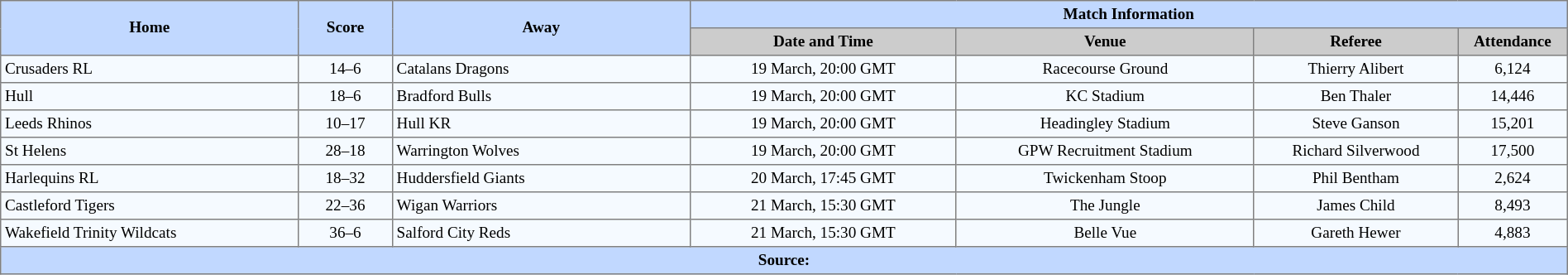<table border=1 style="border-collapse:collapse; font-size:80%; text-align:center;" cellpadding=3 cellspacing=0 width=100%>
<tr bgcolor=#C1D8FF>
<th rowspan=2 width=19%>Home</th>
<th rowspan=2 width=6%>Score</th>
<th rowspan=2 width=19%>Away</th>
<th colspan=6>Match Information</th>
</tr>
<tr bgcolor=#CCCCCC>
<th width=17%>Date and Time</th>
<th width=19%>Venue</th>
<th width=13%>Referee</th>
<th width=7%>Attendance</th>
</tr>
<tr bgcolor=#F5FAFF>
<td align=left> Crusaders RL</td>
<td>14–6</td>
<td align=left> Catalans Dragons</td>
<td>19 March, 20:00 GMT</td>
<td>Racecourse Ground</td>
<td>Thierry Alibert</td>
<td>6,124</td>
</tr>
<tr bgcolor=#F5FAFF>
<td align=left> Hull</td>
<td>18–6</td>
<td align=left> Bradford Bulls</td>
<td>19 March, 20:00 GMT</td>
<td>KC Stadium</td>
<td>Ben Thaler</td>
<td>14,446</td>
</tr>
<tr bgcolor=#F5FAFF>
<td align=left> Leeds Rhinos</td>
<td>10–17</td>
<td align=left> Hull KR</td>
<td>19 March, 20:00 GMT</td>
<td>Headingley Stadium</td>
<td>Steve Ganson</td>
<td>15,201</td>
</tr>
<tr bgcolor=#F5FAFF>
<td align=left> St Helens</td>
<td>28–18</td>
<td align=left> Warrington Wolves</td>
<td>19 March, 20:00 GMT</td>
<td>GPW Recruitment Stadium</td>
<td>Richard Silverwood</td>
<td>17,500</td>
</tr>
<tr bgcolor=#F5FAFF>
<td align=left> Harlequins RL</td>
<td>18–32</td>
<td align=left> Huddersfield Giants</td>
<td>20 March, 17:45 GMT</td>
<td>Twickenham Stoop</td>
<td>Phil Bentham</td>
<td>2,624</td>
</tr>
<tr bgcolor=#F5FAFF>
<td align=left> Castleford Tigers</td>
<td>22–36</td>
<td align=left> Wigan Warriors</td>
<td>21 March, 15:30 GMT</td>
<td>The Jungle</td>
<td>James Child</td>
<td>8,493</td>
</tr>
<tr bgcolor=#F5FAFF>
<td align=left> Wakefield Trinity Wildcats</td>
<td>36–6</td>
<td align=left> Salford City Reds</td>
<td>21 March, 15:30 GMT</td>
<td>Belle Vue</td>
<td>Gareth Hewer</td>
<td>4,883</td>
</tr>
<tr bgcolor=#C1D8FF>
<th colspan="12">Source:</th>
</tr>
</table>
